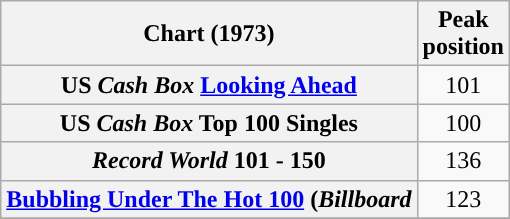<table class="wikitable plainrowheaders sortable">
<tr>
<th>Chart (1973)</th>
<th>Peak<br>position</th>
</tr>
<tr>
<th scope="row">US <em>Cash Box</em> <a href='#'>Looking Ahead</a></th>
<td align="center">101</td>
</tr>
<tr>
<th scope="row">US <em>Cash Box</em> Top 100 Singles</th>
<td align="center">100</td>
</tr>
<tr>
<th scope="row"><em>Record World </em>101 - 150</th>
<td align="center">136</td>
</tr>
<tr>
<th scope="row"><a href='#'>Bubbling Under The Hot 100</a> (<em>Billboard</em></th>
<td align="center">123</td>
</tr>
<tr>
</tr>
</table>
